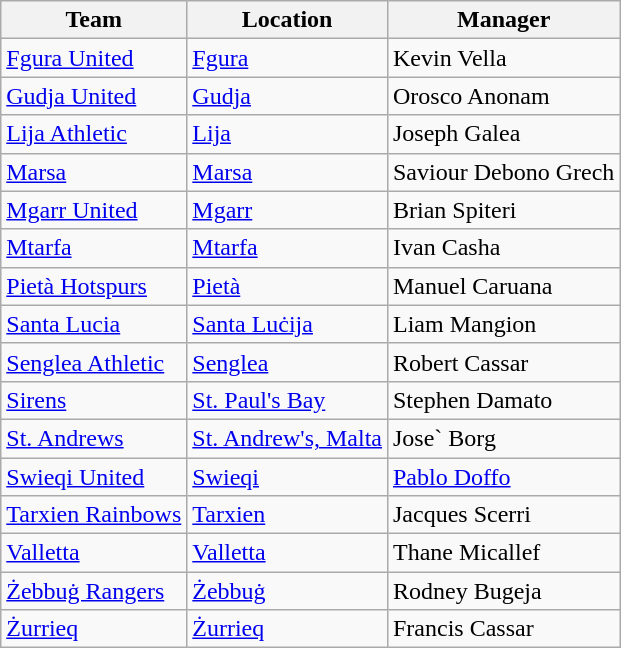<table class="wikitable sortable">
<tr>
<th>Team</th>
<th>Location</th>
<th>Manager</th>
</tr>
<tr>
<td><a href='#'>Fgura United</a></td>
<td><a href='#'>Fgura</a></td>
<td> Kevin Vella</td>
</tr>
<tr>
<td><a href='#'>Gudja United</a></td>
<td><a href='#'>Gudja</a></td>
<td> Orosco Anonam</td>
</tr>
<tr>
<td><a href='#'>Lija Athletic</a></td>
<td><a href='#'>Lija</a></td>
<td> Joseph Galea</td>
</tr>
<tr>
<td><a href='#'>Marsa</a></td>
<td><a href='#'>Marsa</a></td>
<td> Saviour Debono Grech</td>
</tr>
<tr>
<td><a href='#'>Mgarr United</a></td>
<td><a href='#'>Mgarr</a></td>
<td> Brian Spiteri</td>
</tr>
<tr>
<td><a href='#'>Mtarfa</a></td>
<td><a href='#'>Mtarfa</a></td>
<td> Ivan Casha</td>
</tr>
<tr>
<td><a href='#'>Pietà Hotspurs</a></td>
<td><a href='#'>Pietà</a></td>
<td> Manuel Caruana</td>
</tr>
<tr>
<td><a href='#'>Santa Lucia</a></td>
<td><a href='#'>Santa Luċija</a></td>
<td> Liam Mangion</td>
</tr>
<tr>
<td><a href='#'>Senglea Athletic</a></td>
<td><a href='#'>Senglea</a></td>
<td> Robert Cassar</td>
</tr>
<tr>
<td><a href='#'>Sirens</a></td>
<td><a href='#'>St. Paul's Bay</a></td>
<td> Stephen Damato</td>
</tr>
<tr>
<td><a href='#'>St. Andrews</a></td>
<td><a href='#'>St. Andrew's, Malta</a></td>
<td> Jose` Borg</td>
</tr>
<tr>
<td><a href='#'>Swieqi United</a></td>
<td><a href='#'>Swieqi</a></td>
<td> <a href='#'>Pablo Doffo</a></td>
</tr>
<tr>
<td><a href='#'>Tarxien Rainbows</a></td>
<td><a href='#'>Tarxien</a></td>
<td> Jacques Scerri</td>
</tr>
<tr>
<td><a href='#'>Valletta</a></td>
<td><a href='#'>Valletta</a></td>
<td> Thane Micallef</td>
</tr>
<tr>
<td><a href='#'>Żebbuġ Rangers</a></td>
<td><a href='#'>Żebbuġ</a></td>
<td> Rodney Bugeja</td>
</tr>
<tr>
<td><a href='#'>Żurrieq</a></td>
<td><a href='#'>Żurrieq</a></td>
<td> Francis Cassar</td>
</tr>
</table>
